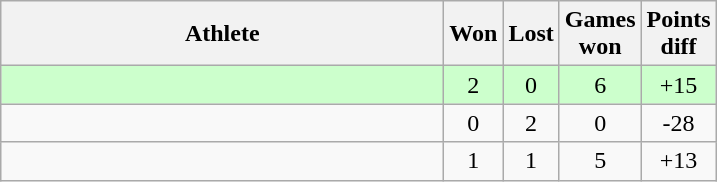<table class="wikitable">
<tr>
<th style="width:18em">Athlete</th>
<th>Won</th>
<th>Lost</th>
<th>Games<br>won</th>
<th>Points<br>diff</th>
</tr>
<tr bgcolor="#ccffcc">
<td></td>
<td align="center">2</td>
<td align="center">0</td>
<td align="center">6</td>
<td align="center">+15</td>
</tr>
<tr>
<td></td>
<td align="center">0</td>
<td align="center">2</td>
<td align="center">0</td>
<td align="center">-28</td>
</tr>
<tr>
<td></td>
<td align="center">1</td>
<td align="center">1</td>
<td align="center">5</td>
<td align="center">+13</td>
</tr>
</table>
